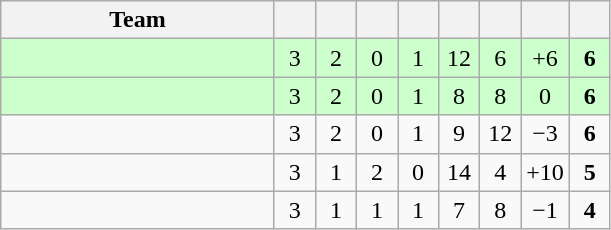<table class=wikitable style="text-align:center">
<tr>
<th width=175>Team</th>
<th width=20></th>
<th width=20></th>
<th width=20></th>
<th width=20></th>
<th width=20></th>
<th width=20></th>
<th width=20></th>
<th width=20></th>
</tr>
<tr align=center bgcolor=#ccffcc>
<td style="text-align:left;"></td>
<td>3</td>
<td>2</td>
<td>0</td>
<td>1</td>
<td>12</td>
<td>6</td>
<td>+6</td>
<td><strong>6</strong></td>
</tr>
<tr align=center bgcolor=#ccffcc>
<td style="text-align:left;"></td>
<td>3</td>
<td>2</td>
<td>0</td>
<td>1</td>
<td>8</td>
<td>8</td>
<td>0</td>
<td><strong>6</strong></td>
</tr>
<tr align=center>
<td style="text-align:left;"></td>
<td>3</td>
<td>2</td>
<td>0</td>
<td>1</td>
<td>9</td>
<td>12</td>
<td>−3</td>
<td><strong>6</strong></td>
</tr>
<tr align=center>
<td style="text-align:left;"></td>
<td>3</td>
<td>1</td>
<td>2</td>
<td>0</td>
<td>14</td>
<td>4</td>
<td>+10</td>
<td><strong>5</strong></td>
</tr>
<tr align=center>
<td style="text-align:left;"></td>
<td>3</td>
<td>1</td>
<td>1</td>
<td>1</td>
<td>7</td>
<td>8</td>
<td>−1</td>
<td><strong>4</strong></td>
</tr>
</table>
